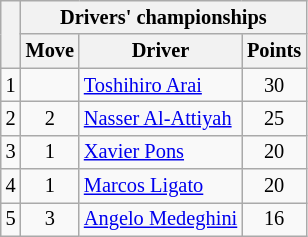<table class="wikitable" style="font-size:85%;">
<tr>
<th rowspan="2"></th>
<th colspan="3">Drivers' championships</th>
</tr>
<tr>
<th>Move</th>
<th>Driver</th>
<th>Points</th>
</tr>
<tr>
<td align="center">1</td>
<td align="center"></td>
<td> <a href='#'>Toshihiro Arai</a></td>
<td align="center">30</td>
</tr>
<tr>
<td align="center">2</td>
<td align="center"> 2</td>
<td> <a href='#'>Nasser Al-Attiyah</a></td>
<td align="center">25</td>
</tr>
<tr>
<td align="center">3</td>
<td align="center"> 1</td>
<td> <a href='#'>Xavier Pons</a></td>
<td align="center">20</td>
</tr>
<tr>
<td align="center">4</td>
<td align="center"> 1</td>
<td> <a href='#'>Marcos Ligato</a></td>
<td align="center">20</td>
</tr>
<tr>
<td align="center">5</td>
<td align="center"> 3</td>
<td> <a href='#'>Angelo Medeghini</a></td>
<td align="center">16</td>
</tr>
</table>
